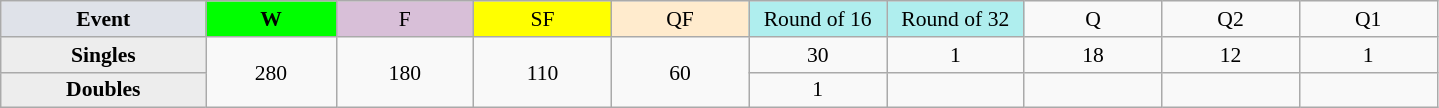<table class=wikitable style=font-size:90%;text-align:center>
<tr>
<td style="width:130px; background:#dfe2e9;"><strong>Event</strong></td>
<td style="width:80px; background:lime;"><strong>W</strong></td>
<td style="width:85px; background:thistle;">F</td>
<td style="width:85px; background:#ff0;">SF</td>
<td style="width:85px; background:#ffebcd;">QF</td>
<td style="width:85px; background:#afeeee;">Round of 16</td>
<td style="width:85px; background:#afeeee;">Round of 32</td>
<td width=85>Q</td>
<td width=85>Q2</td>
<td width=85>Q1</td>
</tr>
<tr>
<th style="background:#ededed;">Singles</th>
<td rowspan=2>280</td>
<td rowspan=2>180</td>
<td rowspan=2>110</td>
<td rowspan=2>60</td>
<td>30</td>
<td>1</td>
<td>18</td>
<td>12</td>
<td>1</td>
</tr>
<tr>
<th style="background:#ededed;">Doubles</th>
<td>1</td>
<td></td>
<td></td>
<td></td>
<td></td>
</tr>
</table>
